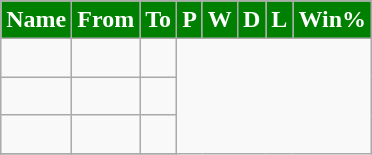<table class="wikitable sortable" style="text-align: center;">
<tr>
<th style="background:#008000; color:white;" scope="col">Name</th>
<th style="background:#008000; color:white;" scope="col">From</th>
<th style="background:#008000; color:white;" scope="col">To</th>
<th style="background:#008000; color:white;" scope="col">P</th>
<th style="background:#008000; color:white;" scope="col">W</th>
<th style="background:#008000; color:white;" scope="col">D</th>
<th style="background:#008000; color:white;" scope="col">L</th>
<th style="background:#008000; color:white;" scope="col">Win%</th>
</tr>
<tr>
<td align=left></td>
<td></td>
<td><br></td>
</tr>
<tr>
<td align=left></td>
<td></td>
<td><br></td>
</tr>
<tr>
<td align=left></td>
<td></td>
<td><br></td>
</tr>
<tr>
</tr>
</table>
